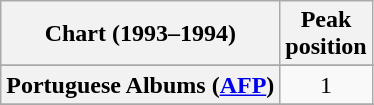<table class="wikitable sortable plainrowheaders">
<tr>
<th>Chart (1993–1994)</th>
<th>Peak<br>position</th>
</tr>
<tr>
</tr>
<tr>
</tr>
<tr>
</tr>
<tr>
</tr>
<tr>
</tr>
<tr>
</tr>
<tr>
<th scope="row">Portuguese Albums (<a href='#'>AFP</a>)</th>
<td style="text-align:center;">1</td>
</tr>
<tr>
</tr>
<tr>
</tr>
<tr>
</tr>
<tr>
</tr>
</table>
